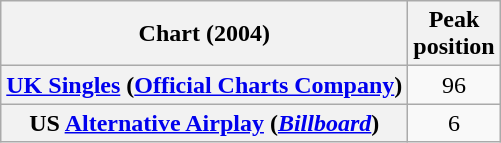<table class="wikitable sortable plainrowheaders" style="text-align:center">
<tr>
<th scope="col">Chart (2004)</th>
<th scope="col">Peak<br>position</th>
</tr>
<tr>
<th scope="row"><a href='#'>UK Singles</a> (<a href='#'>Official Charts Company</a>)</th>
<td>96</td>
</tr>
<tr>
<th scope="row">US <a href='#'>Alternative Airplay</a> (<em><a href='#'>Billboard</a></em>)</th>
<td>6</td>
</tr>
</table>
